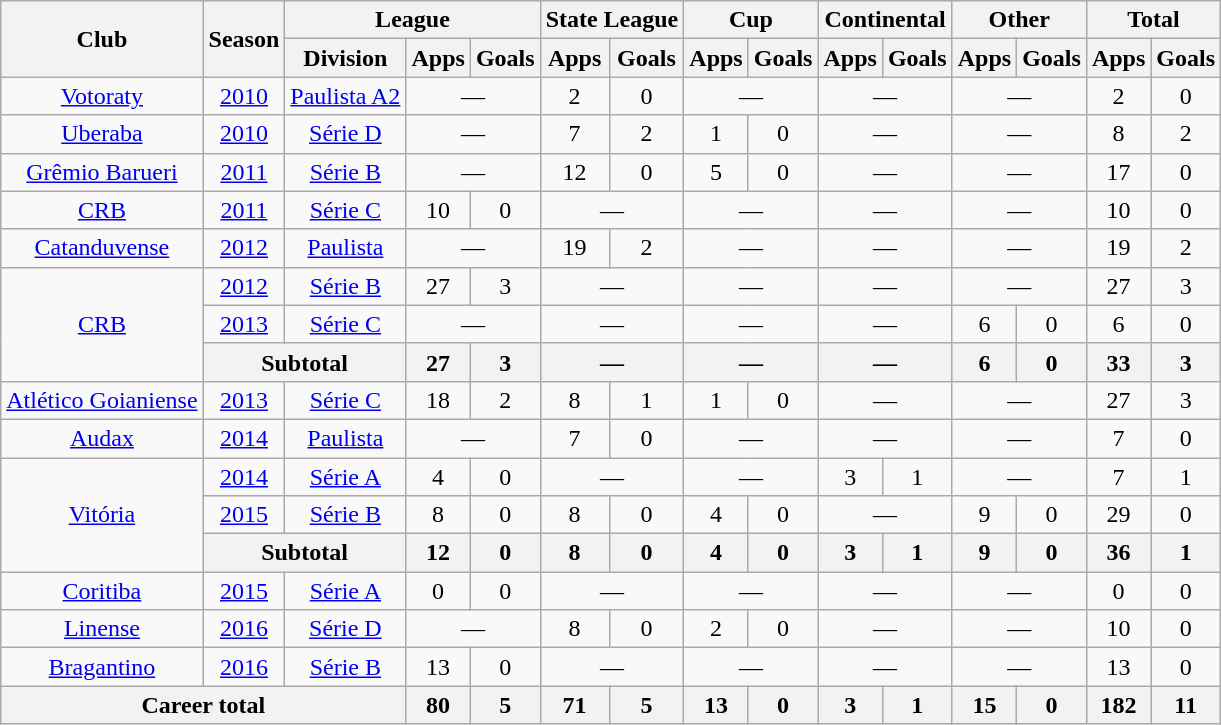<table class="wikitable" style="text-align: center;">
<tr>
<th rowspan="2">Club</th>
<th rowspan="2">Season</th>
<th colspan="3">League</th>
<th colspan="2">State League</th>
<th colspan="2">Cup</th>
<th colspan="2">Continental</th>
<th colspan="2">Other</th>
<th colspan="2">Total</th>
</tr>
<tr>
<th>Division</th>
<th>Apps</th>
<th>Goals</th>
<th>Apps</th>
<th>Goals</th>
<th>Apps</th>
<th>Goals</th>
<th>Apps</th>
<th>Goals</th>
<th>Apps</th>
<th>Goals</th>
<th>Apps</th>
<th>Goals</th>
</tr>
<tr>
<td align="center"><a href='#'>Votoraty</a></td>
<td><a href='#'>2010</a></td>
<td><a href='#'>Paulista A2</a></td>
<td colspan="2">—</td>
<td>2</td>
<td>0</td>
<td colspan="2">—</td>
<td colspan="2">—</td>
<td colspan="2">—</td>
<td>2</td>
<td>0</td>
</tr>
<tr>
<td align="center"><a href='#'>Uberaba</a></td>
<td><a href='#'>2010</a></td>
<td><a href='#'>Série D</a></td>
<td colspan="2">—</td>
<td>7</td>
<td>2</td>
<td>1</td>
<td>0</td>
<td colspan="2">—</td>
<td colspan="2">—</td>
<td>8</td>
<td>2</td>
</tr>
<tr>
<td align="center"><a href='#'>Grêmio Barueri</a></td>
<td><a href='#'>2011</a></td>
<td><a href='#'>Série B</a></td>
<td colspan="2">—</td>
<td>12</td>
<td>0</td>
<td>5</td>
<td>0</td>
<td colspan="2">—</td>
<td colspan="2">—</td>
<td>17</td>
<td>0</td>
</tr>
<tr>
<td align="center"><a href='#'>CRB</a></td>
<td><a href='#'>2011</a></td>
<td><a href='#'>Série C</a></td>
<td>10</td>
<td>0</td>
<td colspan="2">—</td>
<td colspan="2">—</td>
<td colspan="2">—</td>
<td colspan="2">—</td>
<td>10</td>
<td>0</td>
</tr>
<tr>
<td align="center"><a href='#'>Catanduvense</a></td>
<td><a href='#'>2012</a></td>
<td><a href='#'>Paulista</a></td>
<td colspan="2">—</td>
<td>19</td>
<td>2</td>
<td colspan="2">—</td>
<td colspan="2">—</td>
<td colspan="2">—</td>
<td>19</td>
<td>2</td>
</tr>
<tr>
<td rowspan=3 align="center"><a href='#'>CRB</a></td>
<td><a href='#'>2012</a></td>
<td><a href='#'>Série B</a></td>
<td>27</td>
<td>3</td>
<td colspan="2">—</td>
<td colspan="2">—</td>
<td colspan="2">—</td>
<td colspan="2">—</td>
<td>27</td>
<td>3</td>
</tr>
<tr>
<td><a href='#'>2013</a></td>
<td><a href='#'>Série C</a></td>
<td colspan="2">—</td>
<td colspan="2">—</td>
<td colspan="2">—</td>
<td colspan="2">—</td>
<td>6</td>
<td>0</td>
<td>6</td>
<td>0</td>
</tr>
<tr>
<th colspan="2">Subtotal</th>
<th>27</th>
<th>3</th>
<th colspan="2">—</th>
<th colspan="2">—</th>
<th colspan="2">—</th>
<th>6</th>
<th>0</th>
<th>33</th>
<th>3</th>
</tr>
<tr>
<td align="center"><a href='#'>Atlético Goianiense</a></td>
<td><a href='#'>2013</a></td>
<td><a href='#'>Série C</a></td>
<td>18</td>
<td>2</td>
<td>8</td>
<td>1</td>
<td>1</td>
<td>0</td>
<td colspan="2">—</td>
<td colspan="2">—</td>
<td>27</td>
<td>3</td>
</tr>
<tr>
<td align="center"><a href='#'>Audax</a></td>
<td><a href='#'>2014</a></td>
<td><a href='#'>Paulista</a></td>
<td colspan="2">—</td>
<td>7</td>
<td>0</td>
<td colspan="2">—</td>
<td colspan="2">—</td>
<td colspan="2">—</td>
<td>7</td>
<td>0</td>
</tr>
<tr>
<td rowspan=3 align="center"><a href='#'>Vitória</a></td>
<td><a href='#'>2014</a></td>
<td><a href='#'>Série A</a></td>
<td>4</td>
<td>0</td>
<td colspan="2">—</td>
<td colspan="2">—</td>
<td>3</td>
<td>1</td>
<td colspan="2">—</td>
<td>7</td>
<td>1</td>
</tr>
<tr>
<td><a href='#'>2015</a></td>
<td><a href='#'>Série B</a></td>
<td>8</td>
<td>0</td>
<td>8</td>
<td>0</td>
<td>4</td>
<td>0</td>
<td colspan="2">—</td>
<td>9</td>
<td>0</td>
<td>29</td>
<td>0</td>
</tr>
<tr>
<th colspan="2">Subtotal</th>
<th>12</th>
<th>0</th>
<th>8</th>
<th>0</th>
<th>4</th>
<th>0</th>
<th>3</th>
<th>1</th>
<th>9</th>
<th>0</th>
<th>36</th>
<th>1</th>
</tr>
<tr>
<td align="center"><a href='#'>Coritiba</a></td>
<td><a href='#'>2015</a></td>
<td><a href='#'>Série A</a></td>
<td>0</td>
<td>0</td>
<td colspan="2">—</td>
<td colspan="2">—</td>
<td colspan="2">—</td>
<td colspan="2">—</td>
<td>0</td>
<td>0</td>
</tr>
<tr>
<td align="center"><a href='#'>Linense</a></td>
<td><a href='#'>2016</a></td>
<td><a href='#'>Série D</a></td>
<td colspan="2">—</td>
<td>8</td>
<td>0</td>
<td>2</td>
<td>0</td>
<td colspan="2">—</td>
<td colspan="2">—</td>
<td>10</td>
<td>0</td>
</tr>
<tr>
<td align="center"><a href='#'>Bragantino</a></td>
<td><a href='#'>2016</a></td>
<td><a href='#'>Série B</a></td>
<td>13</td>
<td>0</td>
<td colspan="2">—</td>
<td colspan="2">—</td>
<td colspan="2">—</td>
<td colspan="2">—</td>
<td>13</td>
<td>0</td>
</tr>
<tr>
<th colspan="3"><strong>Career total</strong></th>
<th>80</th>
<th>5</th>
<th>71</th>
<th>5</th>
<th>13</th>
<th>0</th>
<th>3</th>
<th>1</th>
<th>15</th>
<th>0</th>
<th>182</th>
<th>11</th>
</tr>
</table>
